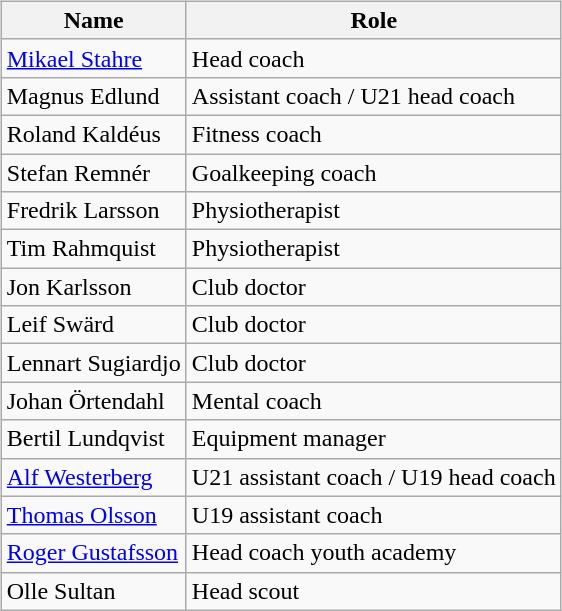<table>
<tr>
<td valign="top"><br><table class="wikitable">
<tr>
<th>Name</th>
<th>Role</th>
</tr>
<tr>
<td> <a href='#'>Mikael Stahre</a></td>
<td>Head coach</td>
</tr>
<tr>
<td> Magnus Edlund</td>
<td>Assistant coach / U21 head coach</td>
</tr>
<tr>
<td> Roland Kaldéus</td>
<td>Fitness coach</td>
</tr>
<tr>
<td> Stefan Remnér</td>
<td>Goalkeeping coach</td>
</tr>
<tr>
<td> Fredrik Larsson</td>
<td>Physiotherapist</td>
</tr>
<tr>
<td> Tim Rahmquist</td>
<td>Physiotherapist</td>
</tr>
<tr>
<td> Jon Karlsson</td>
<td>Club doctor</td>
</tr>
<tr>
<td> Leif Swärd</td>
<td>Club doctor</td>
</tr>
<tr>
<td> Lennart Sugiardjo</td>
<td>Club doctor</td>
</tr>
<tr>
<td> Johan Örtendahl</td>
<td>Mental coach</td>
</tr>
<tr>
<td> Bertil Lundqvist</td>
<td>Equipment manager</td>
</tr>
<tr>
<td> <a href='#'>Alf Westerberg</a></td>
<td>U21 assistant coach / U19 head coach</td>
</tr>
<tr>
<td> <a href='#'>Thomas Olsson</a></td>
<td>U19 assistant coach</td>
</tr>
<tr>
<td> <a href='#'>Roger Gustafsson</a></td>
<td>Head coach youth academy</td>
</tr>
<tr>
<td> Olle Sultan</td>
<td>Head scout</td>
</tr>
</table>
</td>
</tr>
</table>
